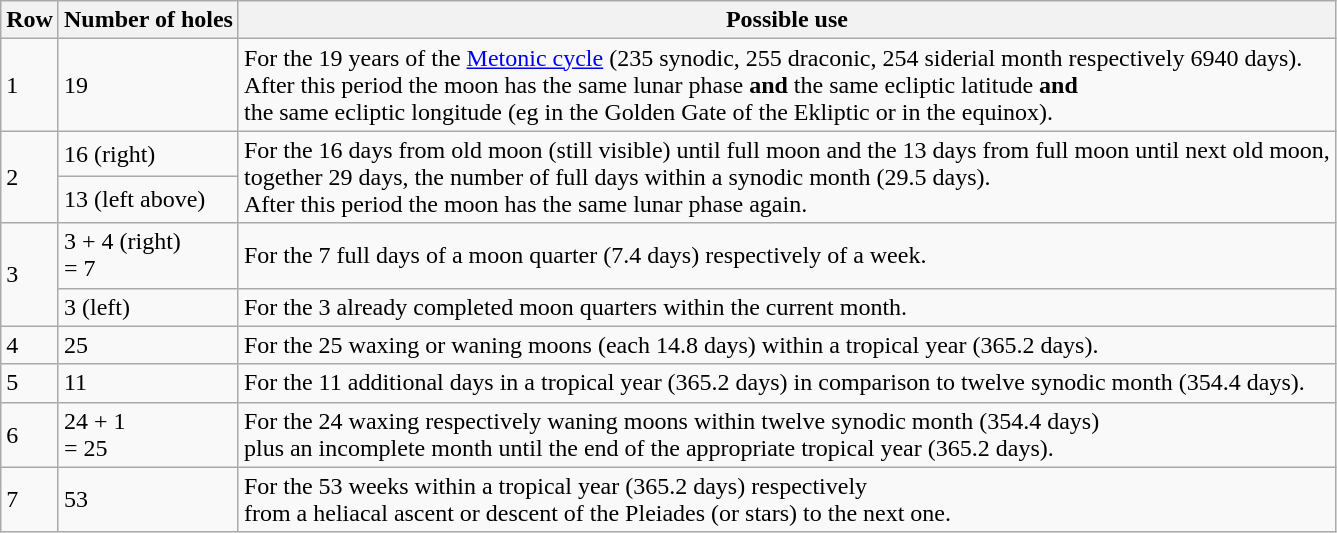<table class="wikitable">
<tr>
<th title="Row">Row</th>
<th title="Number of holes">Number of holes</th>
<th title="Possible use">Possible use</th>
</tr>
<tr>
<td>1</td>
<td>19</td>
<td>For the 19 years of the <a href='#'>Metonic cycle</a> (235 synodic, 255 draconic, 254 siderial month respectively 6940 days).<br>After this period the moon has the same lunar phase <strong>and</strong> the same ecliptic latitude <strong>and</strong><br>the same  ecliptic longitude (eg in the Golden Gate of the Ekliptic or in the equinox).</td>
</tr>
<tr>
<td rowspan=2>2</td>
<td>16 (right)</td>
<td rowspan=2>For the 16 days from old moon (still visible) until full moon and the 13 days from full moon until next old moon,<br>together 29 days, the number of full days within a synodic month (29.5 days).<br>After this period the moon has the same lunar phase again.</td>
</tr>
<tr>
<td>13 (left above)</td>
</tr>
<tr>
<td rowspan=2>3</td>
<td>3 + 4 (right)<br>= 7</td>
<td>For the 7 full days of a moon quarter (7.4 days) respectively of a week.</td>
</tr>
<tr>
<td>3 (left)</td>
<td>For the 3 already completed moon quarters within the current month.</td>
</tr>
<tr>
<td>4</td>
<td>25</td>
<td>For the 25 waxing or waning moons (each 14.8 days) within a tropical year (365.2 days).</td>
</tr>
<tr>
<td>5</td>
<td>11</td>
<td>For the 11 additional days in a tropical year (365.2 days) in comparison to twelve synodic month (354.4 days).</td>
</tr>
<tr>
<td>6</td>
<td>24 + 1<br>= 25</td>
<td>For the 24 waxing respectively waning moons within twelve synodic month (354.4 days)<br>plus an incomplete month until the end of the appropriate tropical year (365.2 days).</td>
</tr>
<tr>
<td>7</td>
<td>53</td>
<td>For the 53 weeks within a tropical year (365.2 days) respectively<br>from a heliacal ascent or descent of the Pleiades (or stars) to the next one.</td>
</tr>
</table>
